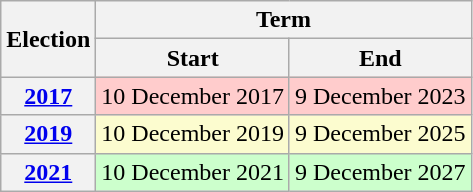<table class="wikitable" style="text-align:center">
<tr>
<th rowspan="2">Election</th>
<th colspan="2">Term</th>
</tr>
<tr>
<th>Start</th>
<th>End</th>
</tr>
<tr>
<th><a href='#'>2017</a></th>
<td bgcolor="#fcc">10 December 2017</td>
<td bgcolor="#fcc">9 December 2023</td>
</tr>
<tr>
<th><a href='#'>2019</a></th>
<td bgcolor="#fcfccf">10 December 2019</td>
<td bgcolor="#fcfccf">9 December 2025</td>
</tr>
<tr>
<th><a href='#'>2021</a></th>
<td bgcolor="#cfc">10 December 2021</td>
<td bgcolor="#cfc">9 December 2027</td>
</tr>
</table>
